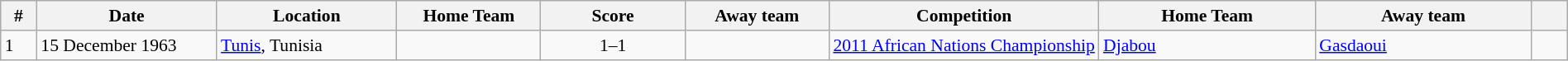<table class="wikitable" style="font-size:90%; text-align:left;" width="100%">
<tr>
<th width="2%">#</th>
<th width="10%">Date</th>
<th width="10%">Location</th>
<th width="8%">Home Team</th>
<th width="8%">Score</th>
<th width="8%">Away team</th>
<th width="15%">Competition</th>
<th width="12%">Home Team</th>
<th width="12%">Away team</th>
<th width="2%"></th>
</tr>
<tr>
<td>1</td>
<td>15 December 1963</td>
<td> <a href='#'>Tunis</a>, Tunisia</td>
<td align="right"></td>
<td align="center">1–1  </td>
<td></td>
<td><a href='#'>2011 African Nations Championship</a></td>
<td><a href='#'>Djabou</a> </td>
<td><a href='#'>Gasdaoui</a> </td>
<td></td>
</tr>
</table>
